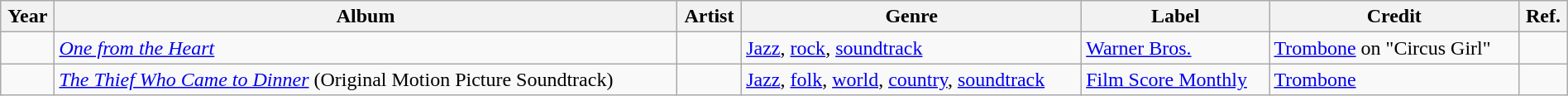<table class="wikitable sortable" style="width: 100%">
<tr>
<th>Year</th>
<th>Album</th>
<th>Artist</th>
<th>Genre</th>
<th>Label</th>
<th>Credit</th>
<th class="unsortable">Ref.</th>
</tr>
<tr>
<td></td>
<td><em><a href='#'>One from the Heart</a></em></td>
<td></td>
<td><a href='#'>Jazz</a>, <a href='#'>rock</a>, <a href='#'>soundtrack</a></td>
<td><a href='#'>Warner Bros.</a></td>
<td><a href='#'>Trombone</a> on "Circus Girl"</td>
<td></td>
</tr>
<tr>
<td></td>
<td><em><a href='#'>The Thief Who Came to Dinner</a></em> (Original Motion Picture Soundtrack)</td>
<td></td>
<td><a href='#'>Jazz</a>, <a href='#'>folk</a>, <a href='#'>world</a>, <a href='#'>country</a>, <a href='#'>soundtrack</a></td>
<td><a href='#'>Film Score Monthly</a></td>
<td><a href='#'>Trombone</a></td>
<td></td>
</tr>
</table>
